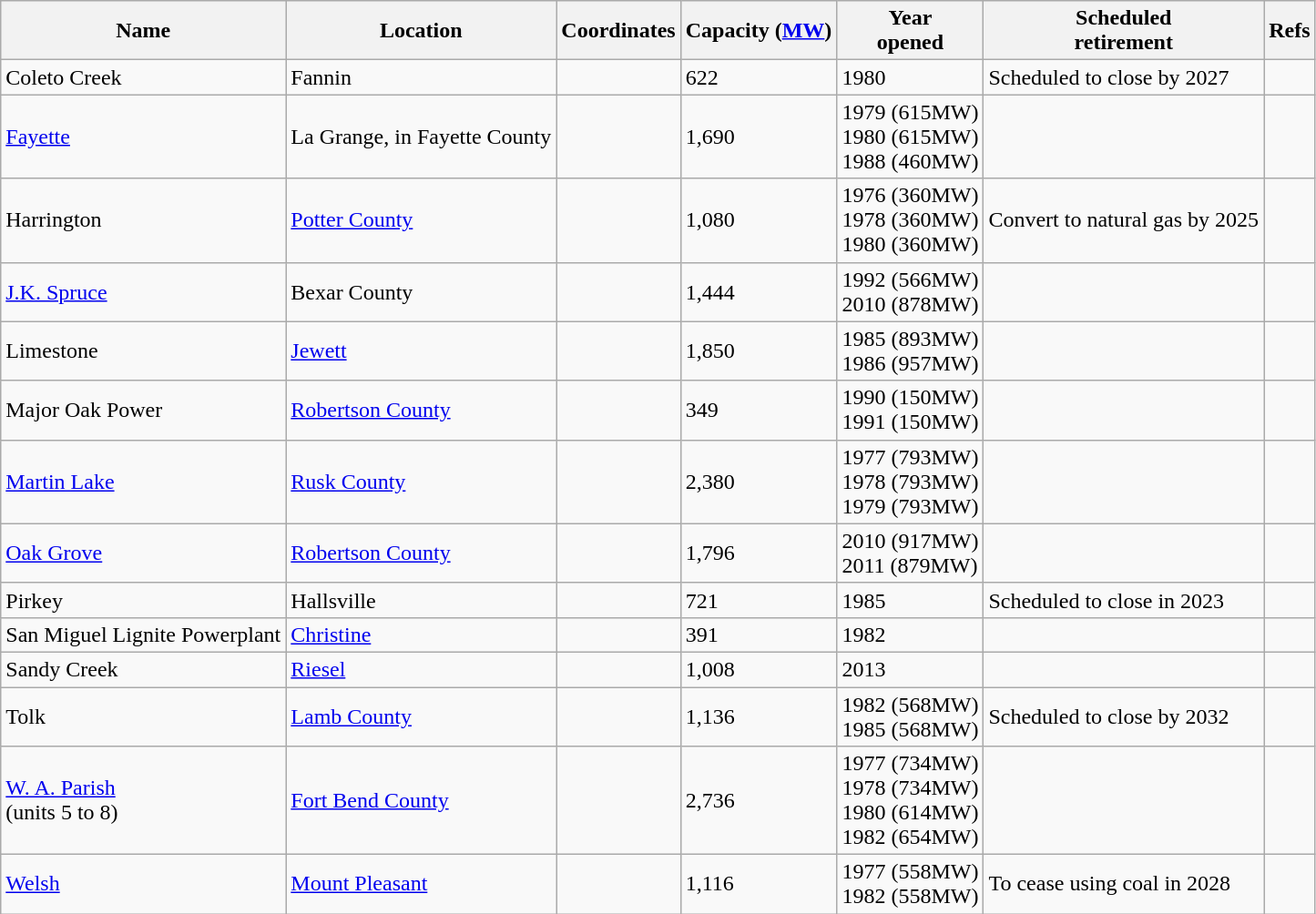<table class="wikitable sortable">
<tr>
<th>Name</th>
<th>Location</th>
<th>Coordinates</th>
<th>Capacity (<a href='#'>MW</a>)</th>
<th>Year<br>opened</th>
<th>Scheduled<br>retirement</th>
<th>Refs</th>
</tr>
<tr>
<td>Coleto Creek</td>
<td>Fannin</td>
<td></td>
<td>622</td>
<td>1980</td>
<td>Scheduled to close by 2027</td>
<td></td>
</tr>
<tr>
<td><a href='#'>Fayette</a></td>
<td>La Grange, in Fayette County</td>
<td></td>
<td>1,690</td>
<td>1979 (615MW)<br>1980 (615MW)<br>1988 (460MW)</td>
<td></td>
<td></td>
</tr>
<tr>
<td>Harrington</td>
<td><a href='#'>Potter County</a></td>
<td></td>
<td>1,080</td>
<td>1976 (360MW)<br>1978 (360MW)<br>1980 (360MW)</td>
<td>Convert to natural gas by 2025</td>
<td></td>
</tr>
<tr>
<td><a href='#'>J.K. Spruce</a></td>
<td>Bexar County</td>
<td></td>
<td>1,444</td>
<td>1992 (566MW)<br>2010 (878MW)</td>
<td></td>
<td></td>
</tr>
<tr>
<td>Limestone</td>
<td><a href='#'>Jewett</a></td>
<td></td>
<td>1,850</td>
<td>1985 (893MW)<br>1986 (957MW)</td>
<td></td>
<td></td>
</tr>
<tr>
<td>Major Oak Power</td>
<td><a href='#'>Robertson County</a></td>
<td></td>
<td>349</td>
<td>1990 (150MW)<br>1991 (150MW)</td>
<td></td>
<td></td>
</tr>
<tr>
<td><a href='#'>Martin Lake</a></td>
<td><a href='#'>Rusk County</a></td>
<td></td>
<td>2,380</td>
<td>1977 (793MW)<br>1978 (793MW)<br>1979 (793MW)</td>
<td></td>
<td></td>
</tr>
<tr>
<td><a href='#'>Oak Grove</a></td>
<td><a href='#'>Robertson County</a></td>
<td></td>
<td>1,796</td>
<td>2010 (917MW)<br>2011 (879MW)</td>
<td></td>
<td></td>
</tr>
<tr>
<td>Pirkey</td>
<td>Hallsville</td>
<td></td>
<td>721</td>
<td>1985</td>
<td>Scheduled to close in 2023</td>
<td></td>
</tr>
<tr>
<td>San Miguel Lignite Powerplant</td>
<td><a href='#'>Christine</a></td>
<td></td>
<td>391</td>
<td>1982</td>
<td></td>
<td></td>
</tr>
<tr>
<td>Sandy Creek</td>
<td><a href='#'>Riesel</a></td>
<td></td>
<td>1,008</td>
<td>2013</td>
<td></td>
<td></td>
</tr>
<tr>
<td>Tolk</td>
<td><a href='#'>Lamb County</a></td>
<td></td>
<td>1,136</td>
<td>1982 (568MW)<br>1985 (568MW)</td>
<td>Scheduled to close by 2032</td>
<td></td>
</tr>
<tr>
<td><a href='#'>W. A. Parish</a> <br>(units 5 to 8)</td>
<td><a href='#'>Fort Bend County</a></td>
<td></td>
<td>2,736</td>
<td>1977 (734MW)<br>1978 (734MW)<br>1980 (614MW)<br>1982 (654MW)</td>
<td></td>
<td></td>
</tr>
<tr>
<td><a href='#'>Welsh</a></td>
<td><a href='#'>Mount Pleasant</a></td>
<td></td>
<td>1,116</td>
<td>1977 (558MW)<br>1982 (558MW)</td>
<td>To cease using coal in 2028</td>
<td></td>
</tr>
</table>
